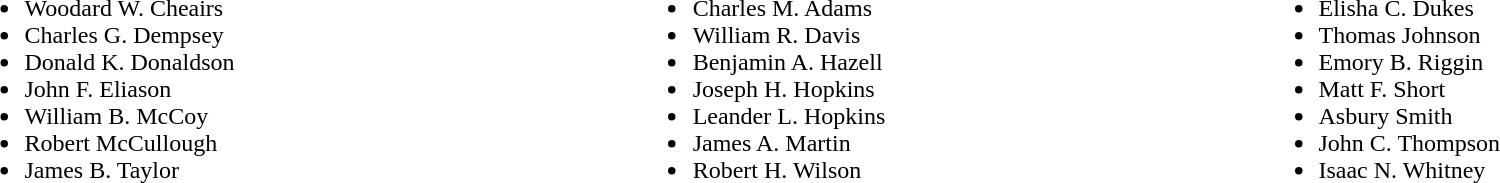<table width=100%>
<tr valign=top>
<td><br><ul><li>Woodard W. Cheairs</li><li>Charles G. Dempsey</li><li>Donald K. Donaldson</li><li>John F. Eliason</li><li>William B. McCoy</li><li>Robert McCullough</li><li>James B. Taylor</li></ul></td>
<td><br><ul><li>Charles M. Adams</li><li>William R. Davis</li><li>Benjamin A. Hazell</li><li>Joseph H. Hopkins</li><li>Leander L. Hopkins</li><li>James A. Martin</li><li>Robert H. Wilson</li></ul></td>
<td><br><ul><li>Elisha C. Dukes</li><li>Thomas Johnson</li><li>Emory B. Riggin</li><li>Matt F. Short</li><li>Asbury Smith</li><li>John C. Thompson</li><li>Isaac N. Whitney</li></ul></td>
</tr>
</table>
